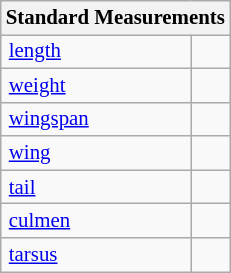<table class="wikitable" style="font-size: 87%;">
<tr>
<th colspan="2">Standard Measurements</th>
</tr>
<tr>
<td style="padding-right: 1em;padding-left:0.35em;"><a href='#'>length</a></td>
<td style="padding-right: 0.5em;padding-left:0.5em;"></td>
</tr>
<tr>
<td style="padding-right: 1em;padding-left:0.35em;"><a href='#'>weight</a></td>
<td style="padding-right: 0.5em;padding-left:0.5em;"></td>
</tr>
<tr>
<td style="padding-right: 1em;padding-left:0.35em;"><a href='#'>wingspan</a></td>
<td style="padding-right: 0.5em;padding-left:0.5em;"></td>
</tr>
<tr>
<td style="padding-right: 1em;padding-left:0.35em;"><a href='#'>wing</a></td>
<td style="padding-right: 0.5em;padding-left:0.5em;"></td>
</tr>
<tr>
<td style="padding-right: 1em;padding-left:0.35em;"><a href='#'>tail</a></td>
<td style="padding-right: 0.5em;padding-left:0.5em;"></td>
</tr>
<tr>
<td style="padding-right: 1em;padding-left:0.35em;"><a href='#'>culmen</a></td>
<td style="padding-right: 0.5em;padding-left:0.5em;"></td>
</tr>
<tr>
<td style="padding-right: 1em;padding-left:0.35em;"><a href='#'>tarsus</a></td>
<td style="padding-right: 0.5em;padding-left:0.5em;"></td>
</tr>
</table>
